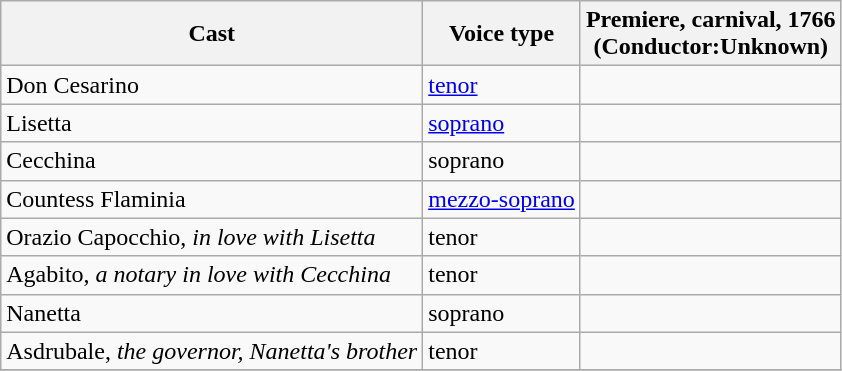<table class="wikitable">
<tr>
<th>Cast</th>
<th>Voice type</th>
<th>Premiere, carnival, 1766<br>(Conductor:Unknown)</th>
</tr>
<tr>
<td>Don Cesarino</td>
<td><a href='#'>tenor</a></td>
<td></td>
</tr>
<tr>
<td>Lisetta</td>
<td><a href='#'>soprano</a></td>
<td></td>
</tr>
<tr>
<td>Cecchina</td>
<td>soprano</td>
<td></td>
</tr>
<tr>
<td>Countess Flaminia</td>
<td><a href='#'>mezzo-soprano</a></td>
<td></td>
</tr>
<tr>
<td>Orazio Capocchio, <em>in love with Lisetta</em></td>
<td>tenor</td>
<td></td>
</tr>
<tr>
<td>Agabito, <em>a notary in love with Cecchina</em></td>
<td>tenor</td>
<td></td>
</tr>
<tr>
<td>Nanetta</td>
<td>soprano</td>
<td></td>
</tr>
<tr>
<td>Asdrubale, <em>the governor, Nanetta's brother</em></td>
<td>tenor</td>
<td></td>
</tr>
<tr>
</tr>
</table>
